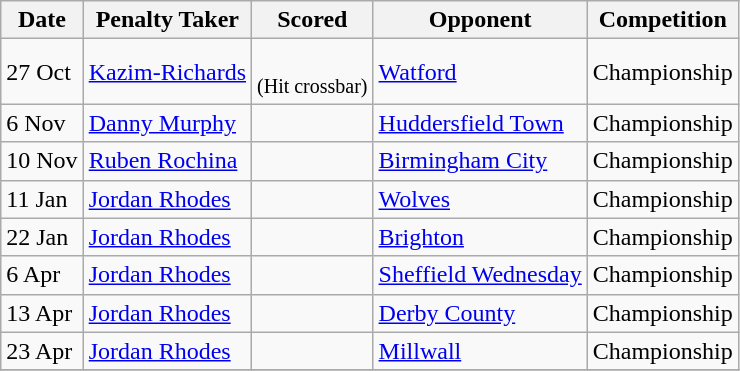<table class="wikitable">
<tr>
<th>Date</th>
<th>Penalty Taker</th>
<th>Scored</th>
<th>Opponent</th>
<th>Competition</th>
</tr>
<tr>
<td>27 Oct</td>
<td><a href='#'>Kazim-Richards</a></td>
<td> <br><small>(Hit crossbar)</small></td>
<td><a href='#'>Watford</a></td>
<td>Championship</td>
</tr>
<tr>
<td>6 Nov</td>
<td><a href='#'>Danny Murphy</a></td>
<td></td>
<td><a href='#'>Huddersfield Town</a></td>
<td>Championship</td>
</tr>
<tr>
<td>10 Nov</td>
<td><a href='#'>Ruben Rochina</a></td>
<td></td>
<td><a href='#'>Birmingham City</a></td>
<td>Championship</td>
</tr>
<tr>
<td>11 Jan</td>
<td><a href='#'>Jordan Rhodes</a></td>
<td></td>
<td><a href='#'>Wolves</a></td>
<td>Championship</td>
</tr>
<tr>
<td>22 Jan</td>
<td><a href='#'>Jordan Rhodes</a></td>
<td></td>
<td><a href='#'>Brighton</a></td>
<td>Championship</td>
</tr>
<tr>
<td>6 Apr</td>
<td><a href='#'>Jordan Rhodes</a></td>
<td></td>
<td><a href='#'>Sheffield Wednesday</a></td>
<td>Championship</td>
</tr>
<tr>
<td>13 Apr</td>
<td><a href='#'>Jordan Rhodes</a></td>
<td></td>
<td><a href='#'>Derby County</a></td>
<td>Championship</td>
</tr>
<tr>
<td>23 Apr</td>
<td><a href='#'>Jordan Rhodes</a></td>
<td></td>
<td><a href='#'>Millwall</a></td>
<td>Championship</td>
</tr>
<tr>
</tr>
</table>
